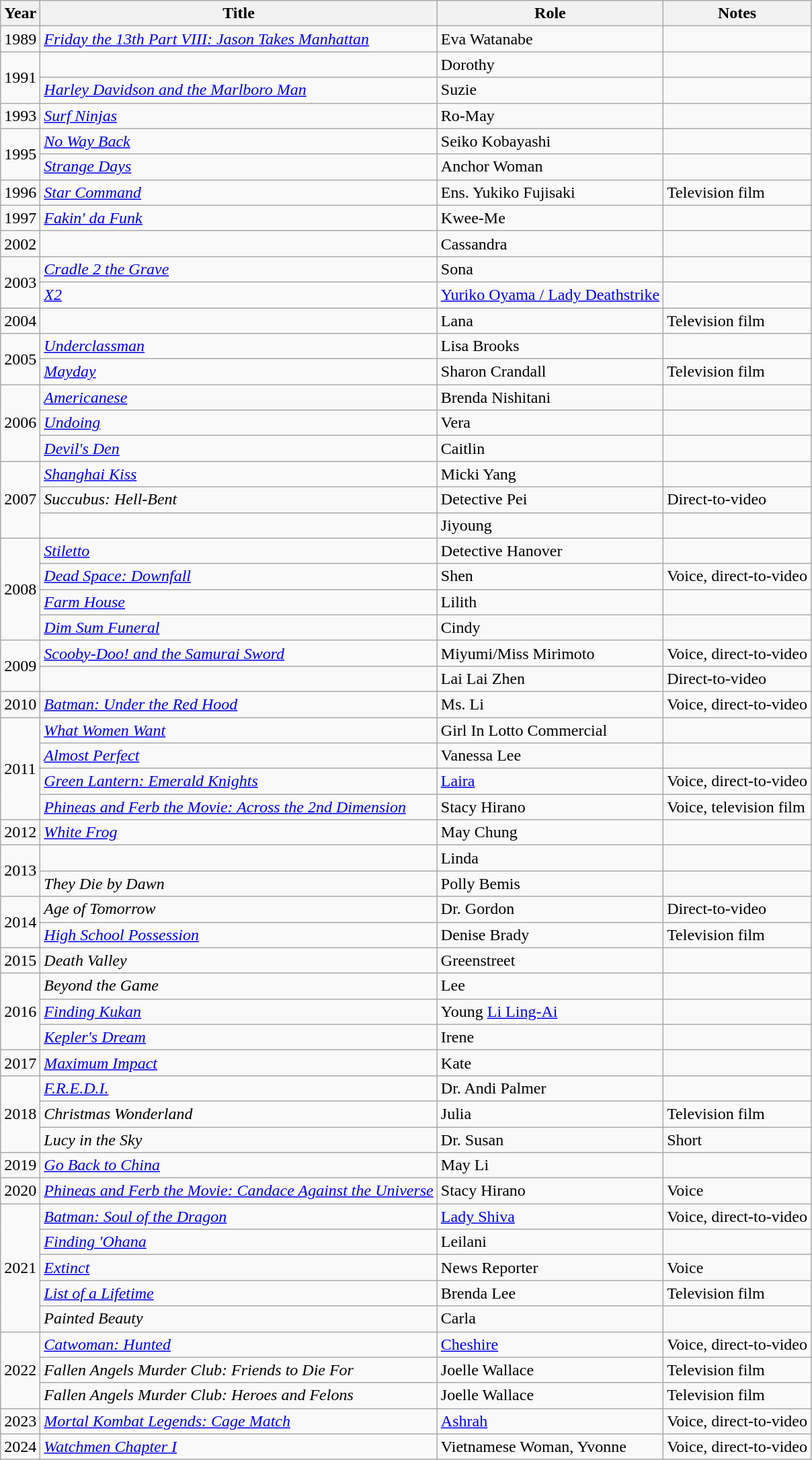<table class="wikitable sortable">
<tr>
<th>Year</th>
<th>Title</th>
<th>Role</th>
<th>Notes</th>
</tr>
<tr>
<td>1989</td>
<td><em><a href='#'>Friday the 13th Part VIII: Jason Takes Manhattan</a></em></td>
<td>Eva Watanabe</td>
<td></td>
</tr>
<tr>
<td rowspan=2>1991</td>
<td><em></em></td>
<td>Dorothy</td>
<td></td>
</tr>
<tr>
<td><em><a href='#'>Harley Davidson and the Marlboro Man</a></em></td>
<td>Suzie</td>
<td></td>
</tr>
<tr>
<td>1993</td>
<td><em><a href='#'>Surf Ninjas</a></em></td>
<td>Ro-May</td>
<td></td>
</tr>
<tr>
<td rowspan=2>1995</td>
<td><em><a href='#'>No Way Back</a></em></td>
<td>Seiko Kobayashi</td>
<td></td>
</tr>
<tr>
<td><em><a href='#'>Strange Days</a></em></td>
<td>Anchor Woman</td>
<td></td>
</tr>
<tr>
<td>1996</td>
<td><em><a href='#'>Star Command</a></em></td>
<td>Ens. Yukiko Fujisaki</td>
<td>Television film</td>
</tr>
<tr>
<td>1997</td>
<td><em><a href='#'>Fakin' da Funk</a></em></td>
<td>Kwee-Me</td>
<td></td>
</tr>
<tr>
<td>2002</td>
<td><em></em></td>
<td>Cassandra</td>
<td></td>
</tr>
<tr>
<td rowspan=2>2003</td>
<td><em><a href='#'>Cradle 2 the Grave</a></em></td>
<td>Sona</td>
<td></td>
</tr>
<tr>
<td><em><a href='#'>X2</a></em></td>
<td><a href='#'>Yuriko Oyama / Lady Deathstrike</a></td>
<td></td>
</tr>
<tr>
<td>2004</td>
<td><em></em></td>
<td>Lana</td>
<td>Television film</td>
</tr>
<tr>
<td rowspan=2>2005</td>
<td><em><a href='#'>Underclassman</a></em></td>
<td>Lisa Brooks</td>
<td></td>
</tr>
<tr>
<td><em><a href='#'>Mayday</a></em></td>
<td>Sharon Crandall</td>
<td>Television film</td>
</tr>
<tr>
<td rowspan=3>2006</td>
<td><em><a href='#'>Americanese</a></em></td>
<td>Brenda Nishitani</td>
<td></td>
</tr>
<tr>
<td><em><a href='#'>Undoing</a></em></td>
<td>Vera</td>
<td></td>
</tr>
<tr>
<td><em><a href='#'>Devil's Den</a></em></td>
<td>Caitlin</td>
<td></td>
</tr>
<tr>
<td rowspan=3>2007</td>
<td><em><a href='#'>Shanghai Kiss</a></em></td>
<td>Micki Yang</td>
<td></td>
</tr>
<tr>
<td><em>Succubus: Hell-Bent</em></td>
<td>Detective Pei</td>
<td>Direct-to-video</td>
</tr>
<tr>
<td><em></em></td>
<td>Jiyoung</td>
<td></td>
</tr>
<tr>
<td rowspan=4>2008</td>
<td><em><a href='#'>Stiletto</a></em></td>
<td>Detective Hanover</td>
<td></td>
</tr>
<tr>
<td><em><a href='#'>Dead Space: Downfall</a></em></td>
<td>Shen</td>
<td>Voice, direct-to-video</td>
</tr>
<tr>
<td><em><a href='#'>Farm House</a></em></td>
<td>Lilith</td>
<td></td>
</tr>
<tr>
<td><em><a href='#'>Dim Sum Funeral</a></em></td>
<td>Cindy</td>
<td></td>
</tr>
<tr>
<td rowspan=2>2009</td>
<td><em><a href='#'>Scooby-Doo! and the Samurai Sword</a></em></td>
<td>Miyumi/Miss Mirimoto</td>
<td>Voice, direct-to-video</td>
</tr>
<tr>
<td><em></em></td>
<td>Lai Lai Zhen</td>
<td>Direct-to-video</td>
</tr>
<tr>
<td>2010</td>
<td><em><a href='#'>Batman: Under the Red Hood</a></em></td>
<td>Ms. Li</td>
<td>Voice, direct-to-video</td>
</tr>
<tr>
<td rowspan=4>2011</td>
<td><em><a href='#'>What Women Want</a></em></td>
<td>Girl In Lotto Commercial</td>
<td></td>
</tr>
<tr>
<td><em><a href='#'>Almost Perfect</a></em></td>
<td>Vanessa Lee</td>
<td></td>
</tr>
<tr>
<td><em><a href='#'>Green Lantern: Emerald Knights</a></em></td>
<td><a href='#'>Laira</a></td>
<td>Voice, direct-to-video</td>
</tr>
<tr>
<td><em><a href='#'>Phineas and Ferb the Movie: Across the 2nd Dimension</a></em></td>
<td>Stacy Hirano</td>
<td>Voice, television film</td>
</tr>
<tr>
<td>2012</td>
<td><em><a href='#'>White Frog</a></em></td>
<td>May Chung</td>
<td></td>
</tr>
<tr>
<td rowspan=2>2013</td>
<td><em></em></td>
<td>Linda</td>
<td></td>
</tr>
<tr>
<td><em>They Die by Dawn</em></td>
<td>Polly Bemis</td>
<td></td>
</tr>
<tr>
<td rowspan=2>2014</td>
<td><em>Age of Tomorrow</em></td>
<td>Dr. Gordon</td>
<td>Direct-to-video</td>
</tr>
<tr>
<td><em><a href='#'>High School Possession</a></em></td>
<td>Denise Brady</td>
<td>Television film</td>
</tr>
<tr>
<td>2015</td>
<td><em>Death Valley</em></td>
<td>Greenstreet</td>
<td></td>
</tr>
<tr>
<td rowspan=3>2016</td>
<td><em>Beyond the Game</em></td>
<td>Lee</td>
<td></td>
</tr>
<tr>
<td><em><a href='#'>Finding Kukan</a></em></td>
<td>Young <a href='#'>Li Ling-Ai</a></td>
<td></td>
</tr>
<tr>
<td><em><a href='#'>Kepler's Dream</a></em></td>
<td>Irene</td>
<td></td>
</tr>
<tr>
<td>2017</td>
<td><em><a href='#'>Maximum Impact</a></em></td>
<td>Kate</td>
<td></td>
</tr>
<tr>
<td rowspan=3>2018</td>
<td><em><a href='#'>F.R.E.D.I.</a></em></td>
<td>Dr. Andi Palmer</td>
<td></td>
</tr>
<tr>
<td><em>Christmas Wonderland</em></td>
<td>Julia</td>
<td>Television film</td>
</tr>
<tr>
<td><em>Lucy in the Sky</em></td>
<td>Dr. Susan</td>
<td>Short</td>
</tr>
<tr>
<td>2019</td>
<td><em><a href='#'>Go Back to China</a></em></td>
<td>May Li</td>
<td></td>
</tr>
<tr>
<td>2020</td>
<td><em><a href='#'>Phineas and Ferb the Movie: Candace Against the Universe</a></em></td>
<td>Stacy Hirano</td>
<td>Voice</td>
</tr>
<tr>
<td rowspan=5>2021</td>
<td><em><a href='#'>Batman: Soul of the Dragon</a></em></td>
<td><a href='#'>Lady Shiva</a></td>
<td>Voice, direct-to-video</td>
</tr>
<tr>
<td><em><a href='#'>Finding 'Ohana</a></em></td>
<td>Leilani</td>
<td></td>
</tr>
<tr>
<td><em><a href='#'>Extinct</a></em></td>
<td>News Reporter</td>
<td>Voice</td>
</tr>
<tr>
<td><em><a href='#'>List of a Lifetime</a></em></td>
<td>Brenda Lee</td>
<td>Television film</td>
</tr>
<tr>
<td><em>Painted Beauty</em></td>
<td>Carla</td>
<td></td>
</tr>
<tr>
<td rowspan=3>2022</td>
<td><em><a href='#'>Catwoman: Hunted</a></em></td>
<td><a href='#'>Cheshire</a></td>
<td>Voice, direct-to-video</td>
</tr>
<tr>
<td><em>Fallen Angels Murder Club: Friends to Die For</em></td>
<td>Joelle Wallace</td>
<td>Television film</td>
</tr>
<tr>
<td><em>Fallen Angels Murder Club: Heroes and Felons</em></td>
<td>Joelle Wallace</td>
<td>Television film</td>
</tr>
<tr>
<td>2023</td>
<td><em><a href='#'>Mortal Kombat Legends: Cage Match</a></em></td>
<td><a href='#'>Ashrah</a></td>
<td>Voice, direct-to-video</td>
</tr>
<tr>
<td Rowspan="1">2024</td>
<td><em><a href='#'>Watchmen Chapter I</a></em></td>
<td>Vietnamese Woman, Yvonne</td>
<td>Voice, direct-to-video</td>
</tr>
</table>
